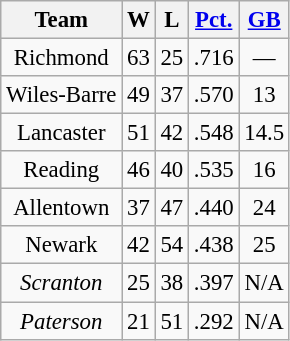<table class="wikitable" style="text-align:center; font-size: 95%;">
<tr>
<th>Team</th>
<th>W</th>
<th>L</th>
<th><a href='#'>Pct.</a></th>
<th><a href='#'>GB</a></th>
</tr>
<tr>
<td>Richmond</td>
<td>63</td>
<td>25</td>
<td>.716</td>
<td>—</td>
</tr>
<tr>
<td>Wiles-Barre</td>
<td>49</td>
<td>37</td>
<td>.570</td>
<td>13</td>
</tr>
<tr>
<td>Lancaster</td>
<td>51</td>
<td>42</td>
<td>.548</td>
<td>14.5</td>
</tr>
<tr>
<td>Reading</td>
<td>46</td>
<td>40</td>
<td>.535</td>
<td>16</td>
</tr>
<tr>
<td>Allentown</td>
<td>37</td>
<td>47</td>
<td>.440</td>
<td>24</td>
</tr>
<tr>
<td>Newark</td>
<td>42</td>
<td>54</td>
<td>.438</td>
<td>25</td>
</tr>
<tr>
<td><em>Scranton</em></td>
<td>25</td>
<td>38</td>
<td>.397</td>
<td>N/A</td>
</tr>
<tr>
<td><em>Paterson</em></td>
<td>21</td>
<td>51</td>
<td>.292</td>
<td>N/A</td>
</tr>
</table>
